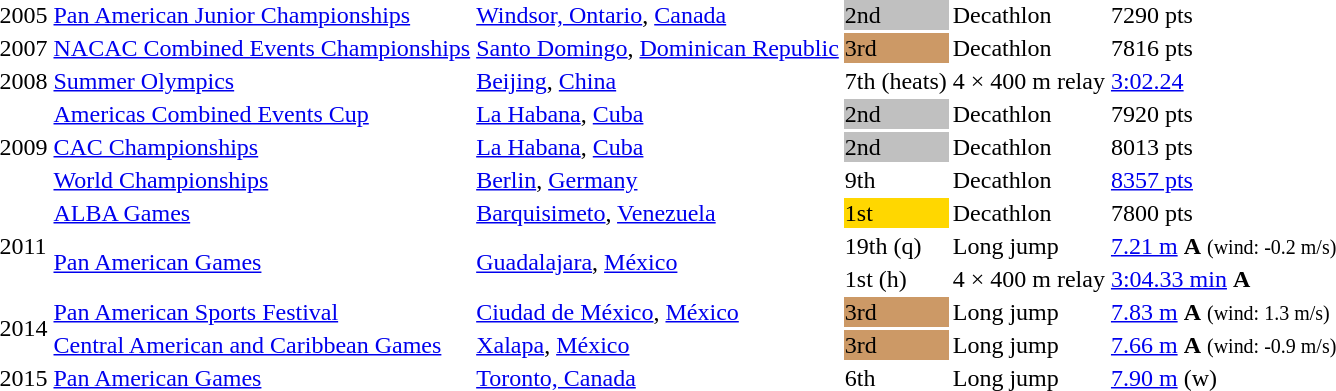<table>
<tr>
<td>2005</td>
<td><a href='#'>Pan American Junior Championships</a></td>
<td><a href='#'>Windsor, Ontario</a>, <a href='#'>Canada</a></td>
<td bgcolor=silver>2nd</td>
<td>Decathlon</td>
<td>7290 pts</td>
</tr>
<tr>
<td>2007</td>
<td><a href='#'>NACAC Combined Events Championships</a></td>
<td><a href='#'>Santo Domingo</a>, <a href='#'>Dominican Republic</a></td>
<td bgcolor="cc9966">3rd</td>
<td>Decathlon</td>
<td>7816 pts</td>
</tr>
<tr>
<td>2008</td>
<td><a href='#'>Summer Olympics</a></td>
<td><a href='#'>Beijing</a>, <a href='#'>China</a></td>
<td>7th (heats)</td>
<td>4 × 400 m relay</td>
<td><a href='#'>3:02.24</a></td>
</tr>
<tr>
<td rowspan=3>2009</td>
<td><a href='#'>Americas Combined Events Cup</a></td>
<td><a href='#'>La Habana</a>, <a href='#'>Cuba</a></td>
<td bgcolor="silver">2nd</td>
<td>Decathlon</td>
<td>7920 pts</td>
</tr>
<tr>
<td><a href='#'>CAC Championships</a></td>
<td><a href='#'>La Habana</a>, <a href='#'>Cuba</a></td>
<td bgcolor=silver>2nd</td>
<td>Decathlon</td>
<td>8013 pts</td>
</tr>
<tr>
<td><a href='#'>World Championships</a></td>
<td><a href='#'>Berlin</a>, <a href='#'>Germany</a></td>
<td>9th</td>
<td>Decathlon</td>
<td><a href='#'>8357 pts</a></td>
</tr>
<tr>
<td rowspan=3>2011</td>
<td><a href='#'>ALBA Games</a></td>
<td><a href='#'>Barquisimeto</a>, <a href='#'>Venezuela</a></td>
<td bgcolor=gold>1st</td>
<td>Decathlon</td>
<td>7800 pts</td>
</tr>
<tr>
<td rowspan=2><a href='#'>Pan American Games</a></td>
<td rowspan=2><a href='#'>Guadalajara</a>, <a href='#'>México</a></td>
<td>19th (q)</td>
<td>Long jump</td>
<td><a href='#'>7.21 m</a> <strong>A</strong> <small>(wind: -0.2 m/s)</small></td>
</tr>
<tr>
<td>1st (h)</td>
<td>4 × 400 m relay</td>
<td><a href='#'>3:04.33 min</a> <strong>A</strong></td>
</tr>
<tr>
<td rowspan=2>2014</td>
<td><a href='#'>Pan American Sports Festival</a></td>
<td><a href='#'>Ciudad de México</a>, <a href='#'>México</a></td>
<td bgcolor="cc9966">3rd</td>
<td>Long jump</td>
<td><a href='#'>7.83 m</a> <strong>A</strong> <small>(wind: 1.3 m/s)</small></td>
</tr>
<tr>
<td><a href='#'>Central American and Caribbean Games</a></td>
<td><a href='#'>Xalapa</a>, <a href='#'>México</a></td>
<td bgcolor="cc9966">3rd</td>
<td>Long jump</td>
<td><a href='#'>7.66 m</a>  <strong>A</strong> <small>(wind: -0.9 m/s)</small></td>
</tr>
<tr>
<td>2015</td>
<td><a href='#'>Pan American Games</a></td>
<td><a href='#'>Toronto, Canada</a></td>
<td>6th</td>
<td>Long jump</td>
<td><a href='#'>7.90 m</a> (w)</td>
</tr>
</table>
